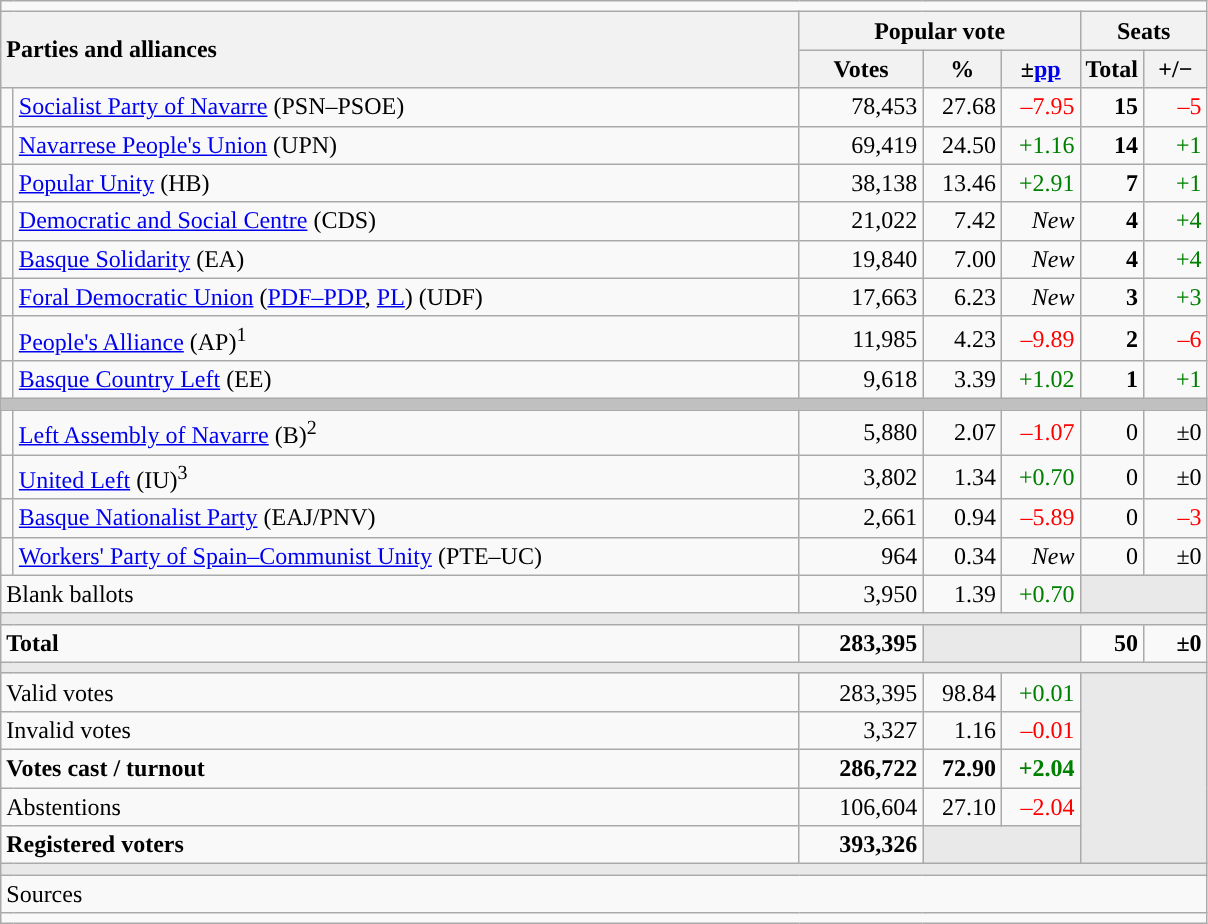<table class="wikitable" style="text-align:right;">
<tr>
<td colspan="7"></td>
</tr>
<tr>
<th style="text-align:left;" rowspan="2" colspan="2" width="525">Parties and alliances</th>
<th colspan="3">Popular vote</th>
<th colspan="2">Seats</th>
</tr>
<tr>
<th width="75">Votes</th>
<th width="45">%</th>
<th width="45">±<a href='#'>pp</a></th>
<th width="35">Total</th>
<th width="35">+/−</th>
</tr>
<tr>
<td width="1" style="color:inherit;background:"></td>
<td align="left"><a href='#'>Socialist Party of Navarre</a> (PSN–PSOE)</td>
<td>78,453</td>
<td>27.68</td>
<td style="color:red;">–7.95</td>
<td><strong>15</strong></td>
<td style="color:red;">–5</td>
</tr>
<tr>
<td style="color:inherit;background:"></td>
<td align="left"><a href='#'>Navarrese People's Union</a> (UPN)</td>
<td>69,419</td>
<td>24.50</td>
<td style="color:green;">+1.16</td>
<td><strong>14</strong></td>
<td style="color:green;">+1</td>
</tr>
<tr>
<td style="color:inherit;background:"></td>
<td align="left"><a href='#'>Popular Unity</a> (HB)</td>
<td>38,138</td>
<td>13.46</td>
<td style="color:green;">+2.91</td>
<td><strong>7</strong></td>
<td style="color:green;">+1</td>
</tr>
<tr>
<td style="color:inherit;background:"></td>
<td align="left"><a href='#'>Democratic and Social Centre</a> (CDS)</td>
<td>21,022</td>
<td>7.42</td>
<td><em>New</em></td>
<td><strong>4</strong></td>
<td style="color:green;">+4</td>
</tr>
<tr>
<td style="color:inherit;background:"></td>
<td align="left"><a href='#'>Basque Solidarity</a> (EA)</td>
<td>19,840</td>
<td>7.00</td>
<td><em>New</em></td>
<td><strong>4</strong></td>
<td style="color:green;">+4</td>
</tr>
<tr>
<td style="color:inherit;background:"></td>
<td align="left"><a href='#'>Foral Democratic Union</a> (<a href='#'>PDF–PDP</a>, <a href='#'>PL</a>) (UDF)</td>
<td>17,663</td>
<td>6.23</td>
<td><em>New</em></td>
<td><strong>3</strong></td>
<td style="color:green;">+3</td>
</tr>
<tr>
<td style="color:inherit;background:"></td>
<td align="left"><a href='#'>People's Alliance</a> (AP)<sup>1</sup></td>
<td>11,985</td>
<td>4.23</td>
<td style="color:red;">–9.89</td>
<td><strong>2</strong></td>
<td style="color:red;">–6</td>
</tr>
<tr>
<td style="color:inherit;background:"></td>
<td align="left"><a href='#'>Basque Country Left</a> (EE)</td>
<td>9,618</td>
<td>3.39</td>
<td style="color:green;">+1.02</td>
<td><strong>1</strong></td>
<td style="color:green;">+1</td>
</tr>
<tr>
<td colspan="7" bgcolor="#C0C0C0"></td>
</tr>
<tr>
<td style="color:inherit;background:"></td>
<td align="left"><a href='#'>Left Assembly of Navarre</a> (B)<sup>2</sup></td>
<td>5,880</td>
<td>2.07</td>
<td style="color:red;">–1.07</td>
<td>0</td>
<td>±0</td>
</tr>
<tr>
<td style="color:inherit;background:"></td>
<td align="left"><a href='#'>United Left</a> (IU)<sup>3</sup></td>
<td>3,802</td>
<td>1.34</td>
<td style="color:green;">+0.70</td>
<td>0</td>
<td>±0</td>
</tr>
<tr>
<td style="color:inherit;background:"></td>
<td align="left"><a href='#'>Basque Nationalist Party</a> (EAJ/PNV)</td>
<td>2,661</td>
<td>0.94</td>
<td style="color:red;">–5.89</td>
<td>0</td>
<td style="color:red;">–3</td>
</tr>
<tr>
<td style="color:inherit;background:"></td>
<td align="left"><a href='#'>Workers' Party of Spain–Communist Unity</a> (PTE–UC)</td>
<td>964</td>
<td>0.34</td>
<td><em>New</em></td>
<td>0</td>
<td>±0</td>
</tr>
<tr>
<td align="left" colspan="2">Blank ballots</td>
<td>3,950</td>
<td>1.39</td>
<td style="color:green;">+0.70</td>
<td bgcolor="#E9E9E9" colspan="2"></td>
</tr>
<tr>
<td colspan="7" bgcolor="#E9E9E9"></td>
</tr>
<tr style="font-weight:bold;">
<td align="left" colspan="2">Total</td>
<td>283,395</td>
<td bgcolor="#E9E9E9" colspan="2"></td>
<td>50</td>
<td>±0</td>
</tr>
<tr>
<td colspan="7" bgcolor="#E9E9E9"></td>
</tr>
<tr>
<td align="left" colspan="2">Valid votes</td>
<td>283,395</td>
<td>98.84</td>
<td style="color:green;">+0.01</td>
<td bgcolor="#E9E9E9" colspan="2" rowspan="5"></td>
</tr>
<tr>
<td align="left" colspan="2">Invalid votes</td>
<td>3,327</td>
<td>1.16</td>
<td style="color:red;">–0.01</td>
</tr>
<tr style="font-weight:bold;">
<td align="left" colspan="2">Votes cast / turnout</td>
<td>286,722</td>
<td>72.90</td>
<td style="color:green;">+2.04</td>
</tr>
<tr>
<td align="left" colspan="2">Abstentions</td>
<td>106,604</td>
<td>27.10</td>
<td style="color:red;">–2.04</td>
</tr>
<tr style="font-weight:bold;">
<td align="left" colspan="2">Registered voters</td>
<td>393,326</td>
<td bgcolor="#E9E9E9" colspan="2"></td>
</tr>
<tr>
<td colspan="7" bgcolor="#E9E9E9"></td>
</tr>
<tr>
<td align="left" colspan="7">Sources</td>
</tr>
<tr>
<td colspan="7" style="text-align:left; max-width:790px;"></td>
</tr>
</table>
